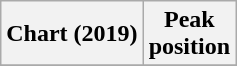<table class="wikitable sortable plainrowheaders" style="text-align:center">
<tr>
<th>Chart (2019)</th>
<th>Peak<br>position</th>
</tr>
<tr>
</tr>
</table>
